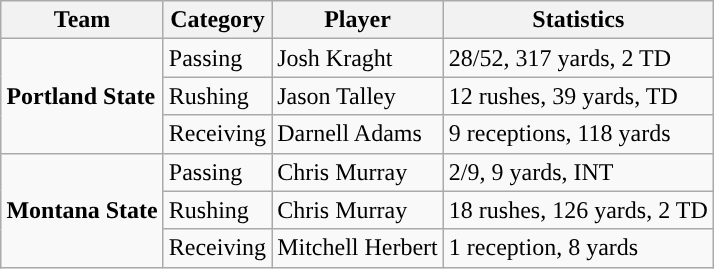<table class="wikitable" style="float: right;">
<tr>
<th>Team</th>
<th>Category</th>
<th>Player</th>
<th>Statistics</th>
</tr>
<tr>
<td rowspan=3><strong>Portland State</strong></td>
<td>Passing</td>
<td>Josh Kraght</td>
<td>28/52, 317 yards, 2 TD</td>
</tr>
<tr>
<td>Rushing</td>
<td>Jason Talley</td>
<td>12 rushes, 39 yards, TD</td>
</tr>
<tr>
<td>Receiving</td>
<td>Darnell Adams</td>
<td>9 receptions, 118 yards</td>
</tr>
<tr>
<td rowspan=3><strong>Montana State</strong></td>
<td>Passing</td>
<td>Chris Murray</td>
<td>2/9, 9 yards, INT</td>
</tr>
<tr>
<td>Rushing</td>
<td>Chris Murray</td>
<td>18 rushes, 126 yards, 2 TD</td>
</tr>
<tr>
<td>Receiving</td>
<td>Mitchell Herbert</td>
<td>1 reception, 8 yards</td>
</tr>
</table>
